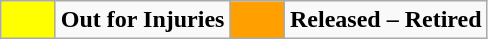<table class="wikitable" style="text-align: right;">
<tr>
<td bgcolor=#FFFF00 style="width: 29px;"></td>
<td><strong>Out for Injuries</strong></td>
<td bgcolor=#FF9F00 style="width: 29px;"></td>
<td><strong>Released – Retired</strong></td>
</tr>
</table>
